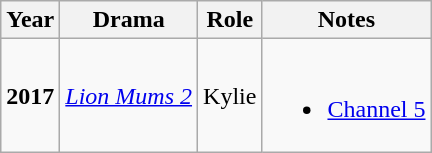<table class="wikitable">
<tr>
<th>Year</th>
<th>Drama</th>
<th>Role</th>
<th>Notes</th>
</tr>
<tr>
<td><strong>2017</strong></td>
<td><em><a href='#'>Lion Mums 2</a></em></td>
<td>Kylie</td>
<td><br><ul><li><a href='#'>Channel 5</a></li></ul></td>
</tr>
</table>
